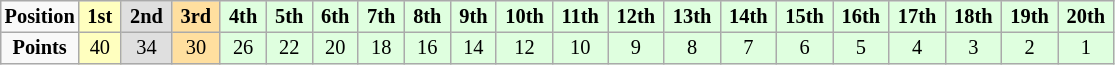<table border="2" cellpadding="2" cellspacing="0" style="margin:0 1em 0 0; background:#f9f9f9; border:1px #aaa solid; border-collapse:collapse; font-size:85%; text-align:center">
<tr>
<th>Position</th>
<td style="background:#ffffbf;"> <strong>1st</strong> </td>
<td style="background:#dfdfdf;"> <strong>2nd</strong> </td>
<td style="background:#ffdf9f;"> <strong>3rd</strong> </td>
<td style="background:#dfffdf;"> <strong>4th</strong> </td>
<td style="background:#dfffdf;"> <strong>5th</strong> </td>
<td style="background:#dfffdf;"> <strong>6th</strong> </td>
<td style="background:#dfffdf;"> <strong>7th</strong> </td>
<td style="background:#dfffdf;"> <strong>8th</strong> </td>
<td style="background:#dfffdf;"> <strong>9th</strong> </td>
<td style="background:#dfffdf;"> <strong>10th</strong> </td>
<td style="background:#dfffdf;"> <strong>11th</strong> </td>
<td style="background:#dfffdf;"> <strong>12th</strong> </td>
<td style="background:#dfffdf;"> <strong>13th</strong> </td>
<td style="background:#dfffdf;"> <strong>14th</strong> </td>
<td style="background:#dfffdf;"> <strong>15th</strong> </td>
<td style="background:#dfffdf;"> <strong>16th</strong> </td>
<td style="background:#dfffdf;"> <strong>17th</strong> </td>
<td style="background:#dfffdf;"> <strong>18th</strong> </td>
<td style="background:#dfffdf;"> <strong>19th</strong> </td>
<td style="background:#dfffdf;"> <strong>20th</strong> </td>
</tr>
<tr>
<th>Points</th>
<td style="background:#ffffbf;">40</td>
<td style="background:#dfdfdf;">34</td>
<td style="background:#ffdf9f;">30</td>
<td style="background:#dfffdf;">26</td>
<td style="background:#dfffdf;">22</td>
<td style="background:#dfffdf;">20</td>
<td style="background:#dfffdf;">18</td>
<td style="background:#dfffdf;">16</td>
<td style="background:#dfffdf;">14</td>
<td style="background:#dfffdf;">12</td>
<td style="background:#dfffdf;">10</td>
<td style="background:#dfffdf;">9</td>
<td style="background:#dfffdf;">8</td>
<td style="background:#dfffdf;">7</td>
<td style="background:#dfffdf;">6</td>
<td style="background:#dfffdf;">5</td>
<td style="background:#dfffdf;">4</td>
<td style="background:#dfffdf;">3</td>
<td style="background:#dfffdf;">2</td>
<td style="background:#dfffdf;">1</td>
</tr>
</table>
